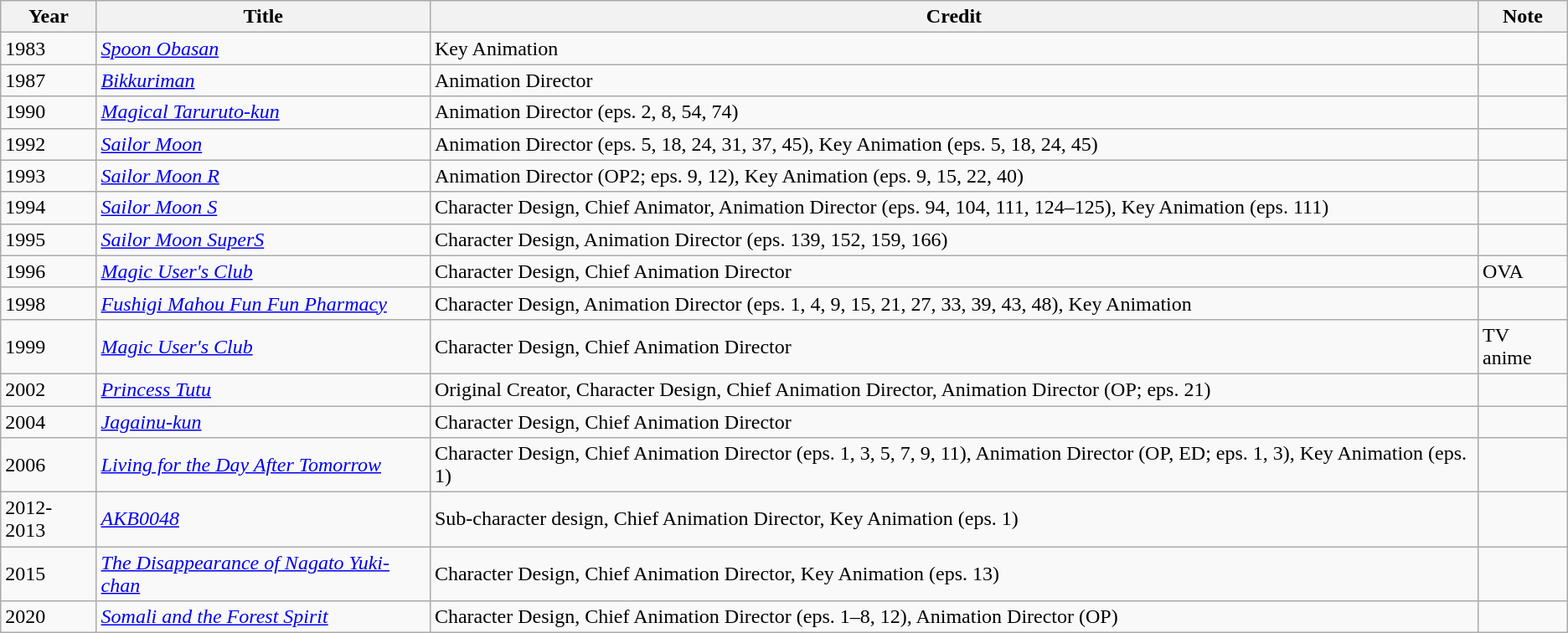<table class="wikitable">
<tr>
<th>Year</th>
<th>Title</th>
<th>Credit</th>
<th>Note</th>
</tr>
<tr>
<td>1983</td>
<td><em><a href='#'>Spoon Obasan</a></em></td>
<td>Key Animation</td>
<td></td>
</tr>
<tr>
<td>1987</td>
<td><em><a href='#'>Bikkuriman</a></em></td>
<td>Animation Director</td>
<td></td>
</tr>
<tr>
<td>1990</td>
<td><em><a href='#'>Magical Taruruto-kun</a></em></td>
<td>Animation Director (eps. 2, 8, 54, 74)</td>
<td></td>
</tr>
<tr>
<td>1992</td>
<td><em><a href='#'>Sailor Moon</a></em></td>
<td>Animation Director (eps. 5, 18, 24, 31, 37, 45), Key Animation (eps. 5, 18, 24, 45)</td>
<td></td>
</tr>
<tr>
<td>1993</td>
<td><em><a href='#'>Sailor Moon R</a></em></td>
<td>Animation Director (OP2; eps. 9, 12), Key Animation (eps. 9, 15, 22, 40)</td>
<td></td>
</tr>
<tr>
<td>1994</td>
<td><em><a href='#'>Sailor Moon S</a></em></td>
<td>Character Design, Chief Animator, Animation Director (eps. 94, 104, 111, 124–125), Key Animation (eps. 111)</td>
<td></td>
</tr>
<tr>
<td>1995</td>
<td><em><a href='#'>Sailor Moon SuperS</a></em></td>
<td>Character Design, Animation Director (eps. 139, 152, 159, 166)</td>
<td></td>
</tr>
<tr>
<td>1996</td>
<td><em><a href='#'>Magic User's Club</a></em></td>
<td>Character Design, Chief Animation Director</td>
<td>OVA</td>
</tr>
<tr>
<td>1998</td>
<td><em><a href='#'>Fushigi Mahou Fun Fun Pharmacy</a></em></td>
<td>Character Design, Animation Director (eps. 1, 4, 9, 15, 21, 27, 33, 39, 43, 48), Key Animation</td>
<td></td>
</tr>
<tr>
<td>1999</td>
<td><em><a href='#'>Magic User's Club</a></em></td>
<td>Character Design, Chief Animation Director</td>
<td>TV anime</td>
</tr>
<tr>
<td>2002</td>
<td><em><a href='#'>Princess Tutu</a></em></td>
<td>Original Creator, Character Design, Chief Animation Director, Animation Director (OP; eps. 21)</td>
<td></td>
</tr>
<tr>
<td>2004</td>
<td><a href='#'><em>Jagainu-kun</em></a></td>
<td>Character Design, Chief Animation Director</td>
<td></td>
</tr>
<tr>
<td>2006</td>
<td><em><a href='#'>Living for the Day After Tomorrow</a></em></td>
<td>Character Design, Chief Animation Director (eps. 1, 3, 5, 7, 9, 11), Animation Director (OP, ED; eps. 1, 3), Key Animation (eps. 1)</td>
<td></td>
</tr>
<tr>
<td>2012-2013</td>
<td><em><a href='#'>AKB0048</a></em></td>
<td>Sub-character design, Chief Animation Director, Key Animation (eps. 1)</td>
<td></td>
</tr>
<tr>
<td>2015</td>
<td><em><a href='#'>The Disappearance of Nagato Yuki-chan</a></em></td>
<td>Character Design, Chief Animation Director, Key Animation (eps. 13)</td>
<td></td>
</tr>
<tr>
<td>2020</td>
<td><em><a href='#'>Somali and the Forest Spirit</a></em></td>
<td>Character Design, Chief Animation Director (eps. 1–8, 12), Animation Director (OP)</td>
<td></td>
</tr>
</table>
